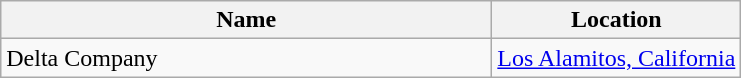<table class="wikitable" style="text-align: center;">
<tr>
<th style="width:20em">Name</th>
<th>Location</th>
</tr>
<tr>
<td align="left">Delta Company</td>
<td><a href='#'>Los Alamitos, California</a></td>
</tr>
</table>
